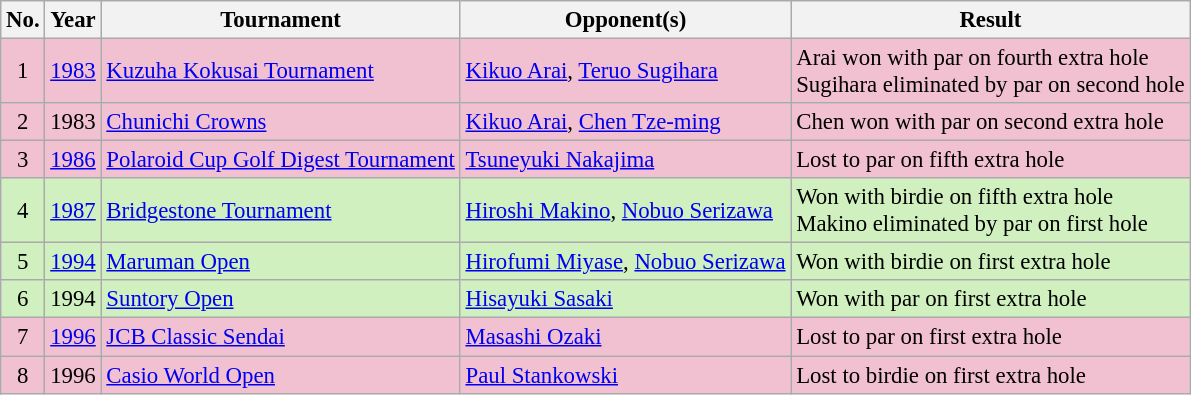<table class="wikitable" style="font-size:95%;">
<tr>
<th>No.</th>
<th>Year</th>
<th>Tournament</th>
<th>Opponent(s)</th>
<th>Result</th>
</tr>
<tr style="background:#F2C1D1;">
<td align=center>1</td>
<td><a href='#'>1983</a></td>
<td><a href='#'>Kuzuha Kokusai Tournament</a></td>
<td> <a href='#'>Kikuo Arai</a>,  <a href='#'>Teruo Sugihara</a></td>
<td>Arai won with par on fourth extra hole<br>Sugihara eliminated by par on second hole</td>
</tr>
<tr style="background:#F2C1D1;">
<td align=center>2</td>
<td>1983</td>
<td><a href='#'>Chunichi Crowns</a></td>
<td> <a href='#'>Kikuo Arai</a>,  <a href='#'>Chen Tze-ming</a></td>
<td>Chen won with par on second extra hole</td>
</tr>
<tr style="background:#F2C1D1;">
<td align=center>3</td>
<td><a href='#'>1986</a></td>
<td><a href='#'>Polaroid Cup Golf Digest Tournament</a></td>
<td> <a href='#'>Tsuneyuki Nakajima</a></td>
<td>Lost to par on fifth extra hole</td>
</tr>
<tr style="background:#D0F0C0;">
<td align=center>4</td>
<td><a href='#'>1987</a></td>
<td><a href='#'>Bridgestone Tournament</a></td>
<td> <a href='#'>Hiroshi Makino</a>,  <a href='#'>Nobuo Serizawa</a></td>
<td>Won with birdie on fifth extra hole<br>Makino eliminated by par on first hole</td>
</tr>
<tr style="background:#D0F0C0;">
<td align=center>5</td>
<td><a href='#'>1994</a></td>
<td><a href='#'>Maruman Open</a></td>
<td> <a href='#'>Hirofumi Miyase</a>,  <a href='#'>Nobuo Serizawa</a></td>
<td>Won with birdie on first extra hole</td>
</tr>
<tr style="background:#D0F0C0;">
<td align=center>6</td>
<td>1994</td>
<td><a href='#'>Suntory Open</a></td>
<td> <a href='#'>Hisayuki Sasaki</a></td>
<td>Won with par on first extra hole</td>
</tr>
<tr style="background:#F2C1D1;">
<td align=center>7</td>
<td><a href='#'>1996</a></td>
<td><a href='#'>JCB Classic Sendai</a></td>
<td> <a href='#'>Masashi Ozaki</a></td>
<td>Lost to par on first extra hole</td>
</tr>
<tr style="background:#F2C1D1;">
<td align=center>8</td>
<td>1996</td>
<td><a href='#'>Casio World Open</a></td>
<td> <a href='#'>Paul Stankowski</a></td>
<td>Lost to birdie on first extra hole</td>
</tr>
</table>
